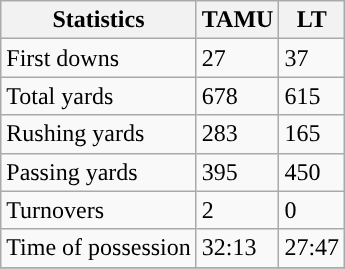<table class="wikitable">
<tr>
<th>Statistics</th>
<th>TAMU</th>
<th>LT</th>
</tr>
<tr>
<td>First downs</td>
<td>27</td>
<td>37</td>
</tr>
<tr>
<td>Total yards</td>
<td>678</td>
<td>615</td>
</tr>
<tr>
<td>Rushing yards</td>
<td>283</td>
<td>165</td>
</tr>
<tr>
<td>Passing yards</td>
<td>395</td>
<td>450</td>
</tr>
<tr>
<td>Turnovers</td>
<td>2</td>
<td>0</td>
</tr>
<tr>
<td>Time of possession</td>
<td>32:13</td>
<td>27:47</td>
</tr>
<tr>
</tr>
</table>
